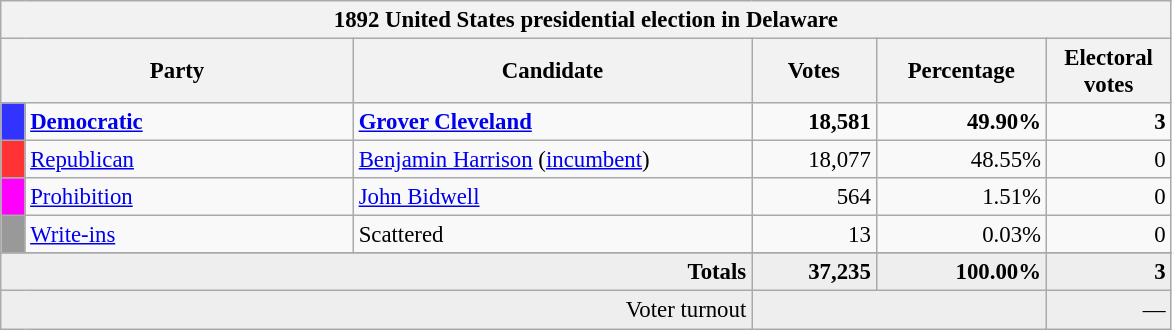<table class="wikitable" style="font-size: 95%;">
<tr>
<th colspan="6">1892 United States presidential election in Delaware</th>
</tr>
<tr>
<th colspan="2" style="width: 15em">Party</th>
<th style="width: 17em">Candidate</th>
<th style="width: 5em">Votes</th>
<th style="width: 7em">Percentage</th>
<th style="width: 5em">Electoral votes</th>
</tr>
<tr>
<th style="background-color:#3333FF; width: 3px"></th>
<td style="width: 130px"><strong><a href='#'>Democratic</a></strong></td>
<td><strong><a href='#'>Grover Cleveland</a></strong></td>
<td align="right"><strong>18,581</strong></td>
<td align="right"><strong>49.90%</strong></td>
<td align="right"><strong>3</strong></td>
</tr>
<tr>
<th style="background-color:#FF3333; width: 3px"></th>
<td style="width: 130px"><a href='#'>Republican</a></td>
<td><a href='#'>Benjamin Harrison</a> (<a href='#'>incumbent</a>)</td>
<td align="right">18,077</td>
<td align="right">48.55%</td>
<td align="right">0</td>
</tr>
<tr>
<th style="background-color:#FF00FF; width: 3px"></th>
<td style="width: 130px"><a href='#'>Prohibition</a></td>
<td><a href='#'>John Bidwell</a></td>
<td align="right">564</td>
<td align="right">1.51%</td>
<td align="right">0</td>
</tr>
<tr>
<th style="background-color:#999; width: 3px"></th>
<td style="width: 130px"><a href='#'>Write-ins</a></td>
<td>Scattered</td>
<td align="right">13</td>
<td align="right">0.03%</td>
<td align="right">0</td>
</tr>
<tr>
</tr>
<tr bgcolor="#EEEEEE">
<td colspan="3" align="right"><strong>Totals</strong></td>
<td align="right"><strong>37,235</strong></td>
<td align="right"><strong>100.00%</strong></td>
<td align="right"><strong>3</strong></td>
</tr>
<tr bgcolor="#EEEEEE">
<td colspan="3" align="right">Voter turnout</td>
<td colspan="2" align="right"></td>
<td align="right">—</td>
</tr>
</table>
